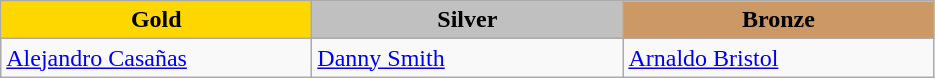<table class="wikitable" style="text-align:left">
<tr align="center">
<td width=200 bgcolor=gold><strong>Gold</strong></td>
<td width=200 bgcolor=silver><strong>Silver</strong></td>
<td width=200 bgcolor=CC9966><strong>Bronze</strong></td>
</tr>
<tr>
<td><a href='#'>Alejandro Casañas</a><br><em></em></td>
<td><a href='#'>Danny Smith</a><br><em></em></td>
<td><a href='#'>Arnaldo Bristol</a><br><em></em></td>
</tr>
</table>
